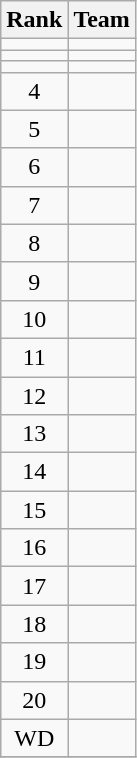<table class="wikitable">
<tr>
<th>Rank</th>
<th>Team</th>
</tr>
<tr>
<td align=center></td>
<td></td>
</tr>
<tr>
<td align=center></td>
<td></td>
</tr>
<tr>
<td align=center></td>
<td></td>
</tr>
<tr>
<td align=center>4</td>
<td></td>
</tr>
<tr>
<td align=center>5</td>
<td></td>
</tr>
<tr>
<td align=center>6</td>
<td></td>
</tr>
<tr>
<td align=center>7</td>
<td></td>
</tr>
<tr>
<td align=center>8</td>
<td></td>
</tr>
<tr>
<td align=center>9</td>
<td></td>
</tr>
<tr>
<td align=center>10</td>
<td></td>
</tr>
<tr>
<td align=center>11</td>
<td></td>
</tr>
<tr>
<td align=center>12</td>
<td></td>
</tr>
<tr>
<td align=center>13</td>
<td></td>
</tr>
<tr>
<td align=center>14</td>
<td></td>
</tr>
<tr>
<td align=center>15</td>
<td></td>
</tr>
<tr>
<td align=center>16</td>
<td></td>
</tr>
<tr>
<td align=center>17</td>
<td></td>
</tr>
<tr>
<td align=center>18</td>
<td></td>
</tr>
<tr>
<td align=center>19</td>
<td></td>
</tr>
<tr>
<td align=center>20</td>
<td></td>
</tr>
<tr>
<td align=center>WD</td>
<td></td>
</tr>
<tr>
</tr>
</table>
